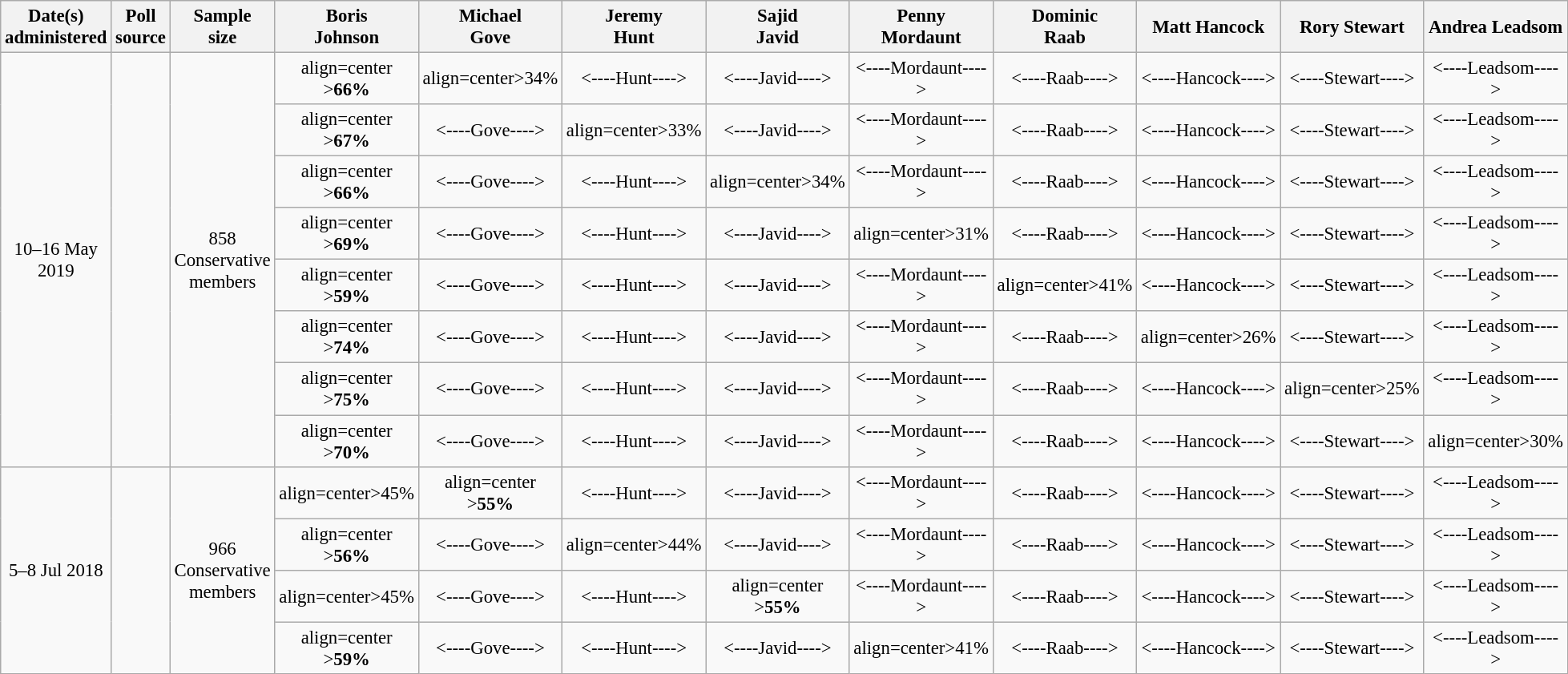<table class="wikitable" style="text-align:center;font-size:95%;line-height:18px">
<tr>
<th style="width:140px;">Date(s) <br>administered</th>
<th style="width:170px;">Poll <br>source</th>
<th style="width:170px;">Sample<br>size</th>
<th style="width:60px;">Boris<br>Johnson</th>
<th style="width:60px;">Michael<br>Gove</th>
<th style="width:60px;">Jeremy<br>Hunt</th>
<th style="width:60px;">Sajid<br>Javid</th>
<th style="width:60px;">Penny<br>Mordaunt</th>
<th style="width:60px;">Dominic<br>Raab</th>
<th style="width:60px;">Matt Hancock</th>
<th style="width:60px;">Rory Stewart</th>
<th style="width:60px;">Andrea Leadsom</th>
</tr>
<tr>
<td rowspan="8" align="center">10–16 May 2019</td>
<td rowspan="8" align="center"></td>
<td rowspan="8" align="center">858 Conservative members</td>
<td <----Johnson----> align=center ><strong>66%</strong></td>
<td <----Gove----> align=center>34%</td>
<td><----Hunt----> </td>
<td><----Javid----> </td>
<td><----Mordaunt----> </td>
<td><----Raab----> </td>
<td><----Hancock----> </td>
<td><----Stewart----> </td>
<td><----Leadsom----> </td>
</tr>
<tr>
<td <----Johnson----> align=center ><strong>67%</strong></td>
<td><----Gove----> </td>
<td <----Hunt----> align=center>33%</td>
<td><----Javid----> </td>
<td><----Mordaunt----> </td>
<td><----Raab----> </td>
<td><----Hancock----> </td>
<td><----Stewart----> </td>
<td><----Leadsom----> </td>
</tr>
<tr>
<td <----Johnson----> align=center ><strong>66%</strong></td>
<td><----Gove----> </td>
<td><----Hunt----> </td>
<td <----Javid----> align=center>34%</td>
<td><----Mordaunt----> </td>
<td><----Raab----> </td>
<td><----Hancock----> </td>
<td><----Stewart----> </td>
<td><----Leadsom----> </td>
</tr>
<tr>
<td <----Johnson----> align=center ><strong>69%</strong></td>
<td><----Gove----> </td>
<td><----Hunt----> </td>
<td><----Javid----> </td>
<td <----Mordaunt----> align=center>31%</td>
<td><----Raab----> </td>
<td><----Hancock----> </td>
<td><----Stewart----> </td>
<td><----Leadsom----> </td>
</tr>
<tr>
<td <----Johnson----> align=center ><strong>59%</strong></td>
<td><----Gove----> </td>
<td><----Hunt----> </td>
<td><----Javid----> </td>
<td><----Mordaunt----> </td>
<td <----Raab----> align=center>41%</td>
<td><----Hancock----> </td>
<td><----Stewart----> </td>
<td><----Leadsom----> </td>
</tr>
<tr>
<td <----Johnson----> align=center ><strong>74%</strong></td>
<td><----Gove----> </td>
<td><----Hunt----> </td>
<td><----Javid----> </td>
<td><----Mordaunt----> </td>
<td><----Raab----> </td>
<td <----Hancock----> align=center>26%</td>
<td><----Stewart----> </td>
<td><----Leadsom----> </td>
</tr>
<tr>
<td <----Johnson----> align=center ><strong>75%</strong></td>
<td><----Gove----> </td>
<td><----Hunt----> </td>
<td><----Javid----> </td>
<td><----Mordaunt----> </td>
<td><----Raab----> </td>
<td><----Hancock----> </td>
<td <----Stewart----> align=center>25%</td>
<td><----Leadsom----> </td>
</tr>
<tr>
<td <----Johnson----> align=center ><strong>70%</strong></td>
<td><----Gove----> </td>
<td><----Hunt----> </td>
<td><----Javid----> </td>
<td><----Mordaunt----> </td>
<td><----Raab----> </td>
<td><----Hancock----> </td>
<td><----Stewart----> </td>
<td <----Leadsom----> align=center>30%</td>
</tr>
<tr>
<td rowspan="4">5–8 Jul 2018</td>
<td rowspan="4"></td>
<td rowspan="4">966 Conservative members</td>
<td <----Johnson----> align=center>45%</td>
<td <----Gove---->  align=center ><strong>55%</strong></td>
<td><----Hunt----> </td>
<td><----Javid----> </td>
<td><----Mordaunt----> </td>
<td><----Raab----> </td>
<td><----Hancock----> </td>
<td><----Stewart----> </td>
<td><----Leadsom----> </td>
</tr>
<tr>
<td <----Johnson----> align=center ><strong>56%</strong></td>
<td><----Gove---->  </td>
<td <----Hunt----> align=center>44%</td>
<td><----Javid----> </td>
<td><----Mordaunt----> </td>
<td><----Raab----> </td>
<td><----Hancock----> </td>
<td><----Stewart----> </td>
<td><----Leadsom----> </td>
</tr>
<tr>
<td <----Johnson----> align=center>45%</td>
<td><----Gove---->  </td>
<td><----Hunt----> </td>
<td <----Javid----> align=center ><strong>55%</strong></td>
<td><----Mordaunt----> </td>
<td><----Raab----> </td>
<td><----Hancock----> </td>
<td><----Stewart----> </td>
<td><----Leadsom----> </td>
</tr>
<tr>
<td <----Johnson----> align=center ><strong>59%</strong></td>
<td><----Gove---->  </td>
<td><----Hunt----> </td>
<td><----Javid----> </td>
<td <----Mordaunt----> align=center>41%</td>
<td><----Raab----> </td>
<td><----Hancock----> </td>
<td><----Stewart----> </td>
<td><----Leadsom----> </td>
</tr>
</table>
